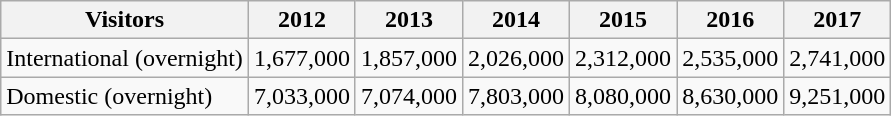<table class="wikitable">
<tr>
<th>Visitors</th>
<th>2012</th>
<th>2013</th>
<th>2014</th>
<th>2015</th>
<th>2016</th>
<th>2017</th>
</tr>
<tr>
<td>International (overnight)</td>
<td>1,677,000</td>
<td>1,857,000</td>
<td>2,026,000</td>
<td>2,312,000</td>
<td>2,535,000</td>
<td>2,741,000</td>
</tr>
<tr>
<td>Domestic (overnight)</td>
<td>7,033,000</td>
<td>7,074,000</td>
<td>7,803,000</td>
<td>8,080,000</td>
<td>8,630,000</td>
<td>9,251,000</td>
</tr>
</table>
